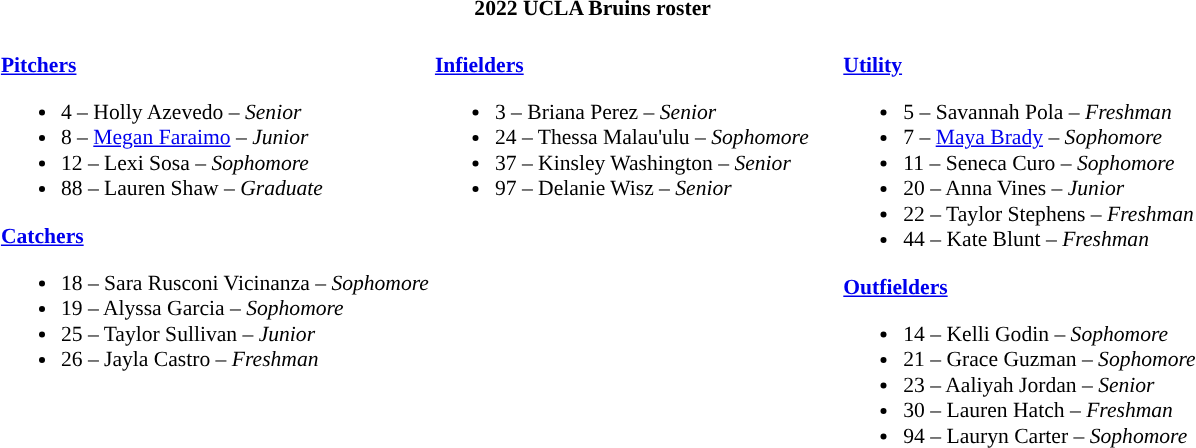<table class="toccolours" style="border-collapse; font-size:90%;">
<tr>
<th colspan=9>2022 UCLA Bruins roster</th>
</tr>
<tr>
<td width="03"> </td>
<td valign="top"><br><strong><a href='#'>Pitchers</a></strong><ul><li>4 – Holly Azevedo –  <em>Senior</em></li><li>8 – <a href='#'>Megan Faraimo</a> –  <em>Junior</em></li><li>12 – Lexi Sosa –  <em>Sophomore</em></li><li>88 – Lauren Shaw – <em>Graduate</em></li></ul><strong><a href='#'>Catchers</a></strong><ul><li>18 – Sara Rusconi Vicinanza –  <em>Sophomore</em></li><li>19 – Alyssa Garcia –  <em>Sophomore</em></li><li>25 – Taylor Sullivan –  <em>Junior</em></li><li>26 – Jayla Castro – <em>Freshman</em></li></ul></td>
<td valign="top"><br><strong><a href='#'>Infielders</a></strong><ul><li>3 – Briana Perez –  <em>Senior</em></li><li>24 – Thessa Malau'ulu – <em>Sophomore</em></li><li>37 – Kinsley Washington –  <em>Senior</em></li><li>97 – Delanie Wisz –  <em>Senior</em></li></ul></td>
<td width="15"> </td>
<td valign="top"><br><strong><a href='#'>Utility</a></strong><ul><li>5 – Savannah Pola – <em>Freshman</em></li><li>7 – <a href='#'>Maya Brady</a> –  <em>Sophomore</em></li><li>11 – Seneca Curo –  <em>Sophomore</em></li><li>20 – Anna Vines –  <em>Junior</em></li><li>22 – Taylor Stephens – <em>Freshman</em></li><li>44 – Kate Blunt – <em>Freshman</em></li></ul><strong><a href='#'>Outfielders</a></strong><ul><li>14 – Kelli Godin –  <em>Sophomore</em></li><li>21 – Grace Guzman – <em>Sophomore</em></li><li>23 – Aaliyah Jordan –  <em>Senior</em></li><li>30 – Lauren Hatch – <em>Freshman</em></li><li>94 – Lauryn Carter – <em>Sophomore</em></li></ul></td>
</tr>
</table>
